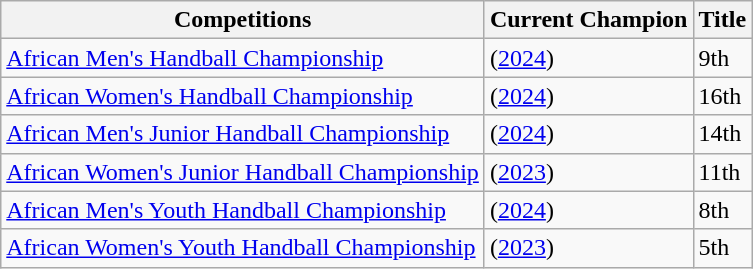<table class="wikitable sortable">
<tr>
<th>Competitions</th>
<th>Current Champion</th>
<th>Title</th>
</tr>
<tr>
<td><a href='#'>African Men's Handball Championship</a></td>
<td> (<a href='#'>2024</a>)</td>
<td>9th</td>
</tr>
<tr>
<td><a href='#'>African Women's Handball Championship</a></td>
<td> (<a href='#'>2024</a>)</td>
<td>16th</td>
</tr>
<tr>
<td><a href='#'>African Men's Junior Handball Championship</a></td>
<td> (<a href='#'>2024</a>)</td>
<td>14th</td>
</tr>
<tr>
<td><a href='#'>African Women's Junior Handball Championship</a></td>
<td> (<a href='#'>2023</a>)</td>
<td>11th</td>
</tr>
<tr>
<td><a href='#'>African Men's Youth Handball Championship</a></td>
<td> (<a href='#'>2024</a>)</td>
<td>8th</td>
</tr>
<tr>
<td><a href='#'>African Women's Youth Handball Championship</a></td>
<td> (<a href='#'>2023</a>)</td>
<td>5th</td>
</tr>
</table>
